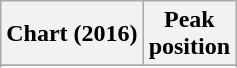<table class="wikitable sortable plainrowheaders" style="text-align:center">
<tr>
<th scope="col">Chart (2016)</th>
<th scope="col">Peak<br> position</th>
</tr>
<tr>
</tr>
<tr>
</tr>
<tr>
</tr>
</table>
